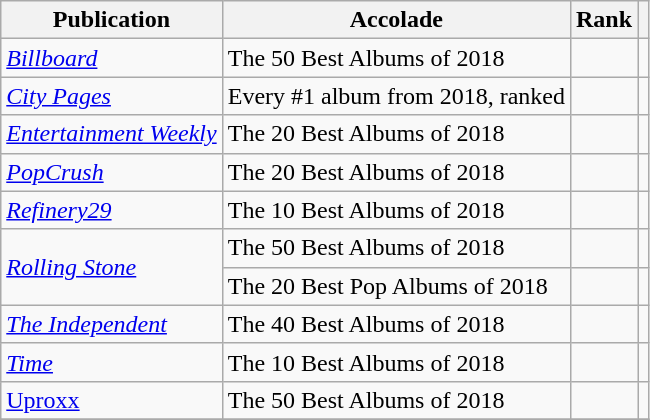<table class="sortable wikitable">
<tr>
<th>Publication</th>
<th>Accolade</th>
<th>Rank</th>
<th class="unsortable"></th>
</tr>
<tr>
<td><em><a href='#'>Billboard</a></em></td>
<td>The 50 Best Albums of 2018</td>
<td></td>
<td></td>
</tr>
<tr>
<td><em><a href='#'>City Pages</a></em></td>
<td>Every #1 album from 2018, ranked</td>
<td></td>
<td></td>
</tr>
<tr>
<td><em><a href='#'>Entertainment Weekly</a></em></td>
<td>The 20 Best Albums of 2018</td>
<td></td>
<td></td>
</tr>
<tr>
<td><em><a href='#'>PopCrush</a></em></td>
<td>The 20 Best Albums of 2018</td>
<td></td>
<td></td>
</tr>
<tr>
<td><em><a href='#'>Refinery29</a></em></td>
<td>The 10 Best Albums of 2018</td>
<td></td>
<td></td>
</tr>
<tr>
<td rowspan="2"><em><a href='#'>Rolling Stone</a></em></td>
<td>The 50 Best Albums of 2018</td>
<td></td>
<td></td>
</tr>
<tr>
<td>The 20 Best Pop Albums of 2018</td>
<td></td>
<td></td>
</tr>
<tr>
<td><em><a href='#'>The Independent</a></em></td>
<td>The 40 Best Albums of 2018</td>
<td></td>
<td></td>
</tr>
<tr>
<td><em><a href='#'>Time</a></em></td>
<td>The 10 Best Albums of 2018</td>
<td></td>
<td></td>
</tr>
<tr>
<td><a href='#'>Uproxx</a></td>
<td>The 50 Best Albums of 2018</td>
<td></td>
<td></td>
</tr>
<tr>
</tr>
</table>
